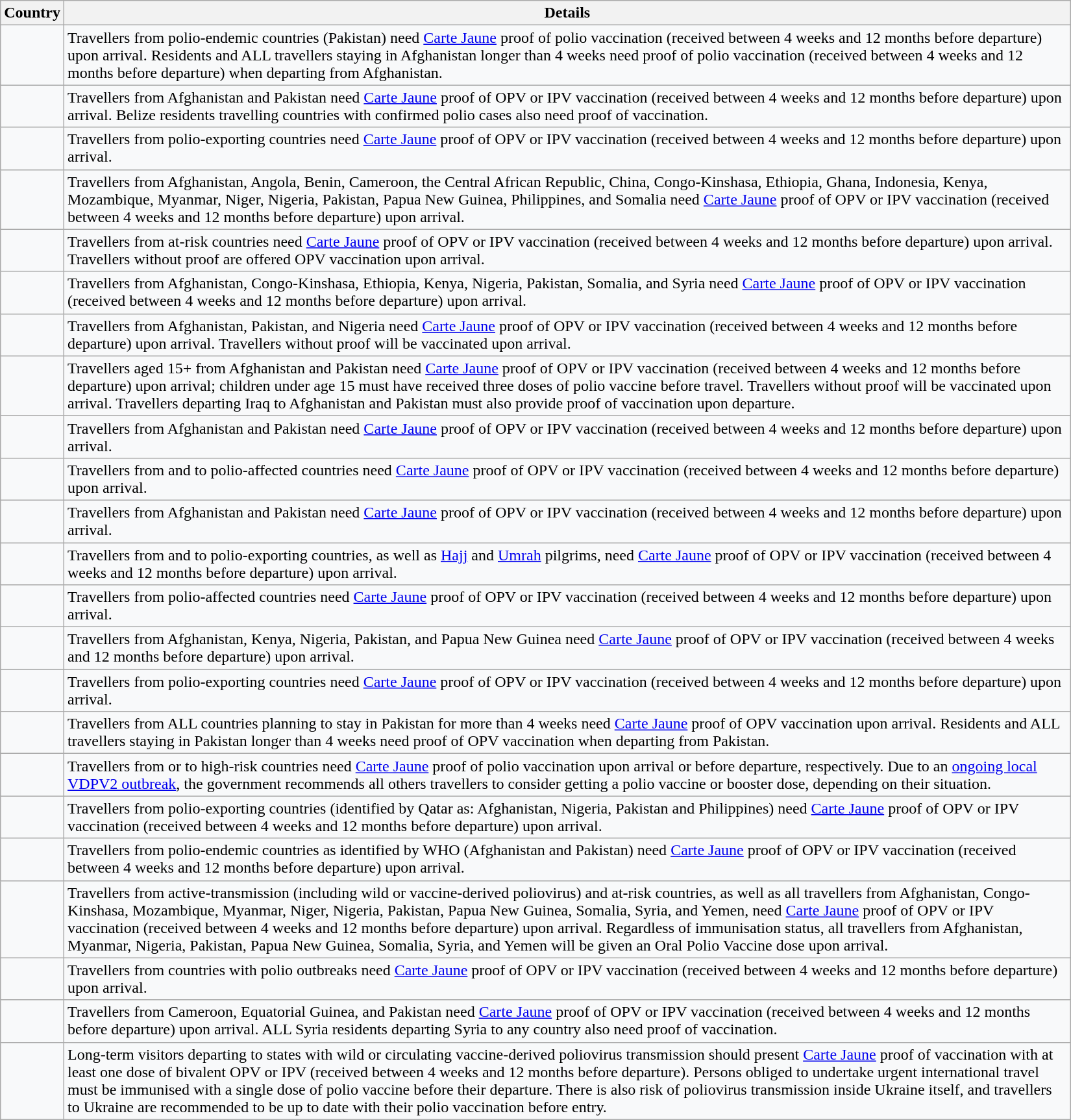<table class="wikitable sortable sticky-header" style="text-align:left;background:#f8f9faff;" align="left" width=1100>
<tr>
<th>Country</th>
<th>Details</th>
</tr>
<tr>
<td></td>
<td>Travellers from polio-endemic countries (Pakistan) need <a href='#'>Carte Jaune</a> proof of polio vaccination (received between 4 weeks and 12 months before departure) upon arrival. Residents and ALL travellers staying in Afghanistan longer than 4 weeks need proof of polio vaccination (received between 4 weeks and 12 months before departure) when departing from Afghanistan.</td>
</tr>
<tr>
<td></td>
<td>Travellers from Afghanistan and Pakistan need <a href='#'>Carte Jaune</a> proof of OPV or IPV vaccination (received between 4 weeks and 12 months before departure) upon arrival. Belize residents travelling countries with confirmed polio cases also need proof of vaccination.</td>
</tr>
<tr>
<td></td>
<td>Travellers from polio-exporting countries need <a href='#'>Carte Jaune</a> proof of OPV or IPV vaccination (received between 4 weeks and 12 months before departure) upon arrival.</td>
</tr>
<tr>
<td></td>
<td>Travellers from Afghanistan, Angola, Benin, Cameroon, the Central African Republic, China, Congo-Kinshasa, Ethiopia, Ghana, Indonesia, Kenya, Mozambique, Myanmar, Niger, Nigeria, Pakistan, Papua New Guinea, Philippines, and Somalia need <a href='#'>Carte Jaune</a> proof of OPV or IPV vaccination (received between 4 weeks and 12 months before departure) upon arrival.</td>
</tr>
<tr>
<td></td>
<td>Travellers from at-risk countries need <a href='#'>Carte Jaune</a> proof of OPV or IPV vaccination (received between 4 weeks and 12 months before departure) upon arrival. Travellers without proof are offered OPV vaccination upon arrival.</td>
</tr>
<tr>
<td></td>
<td>Travellers from Afghanistan, Congo-Kinshasa, Ethiopia, Kenya, Nigeria, Pakistan, Somalia, and Syria need <a href='#'>Carte Jaune</a> proof of OPV or IPV vaccination (received between 4 weeks and 12 months before departure) upon arrival.</td>
</tr>
<tr>
<td></td>
<td>Travellers from Afghanistan, Pakistan, and Nigeria need <a href='#'>Carte Jaune</a> proof of OPV or IPV vaccination (received between 4 weeks and 12 months before departure) upon arrival. Travellers without proof will be vaccinated upon arrival.</td>
</tr>
<tr>
<td></td>
<td>Travellers aged 15+ from Afghanistan and Pakistan need <a href='#'>Carte Jaune</a> proof of OPV or IPV vaccination (received between 4 weeks and 12 months before departure) upon arrival; children under age 15 must have received three doses of polio vaccine before travel. Travellers without proof will be vaccinated upon arrival. Travellers departing Iraq to Afghanistan and Pakistan must also provide proof of vaccination upon departure.</td>
</tr>
<tr>
<td></td>
<td>Travellers from Afghanistan and Pakistan need <a href='#'>Carte Jaune</a> proof of OPV or IPV vaccination (received between 4 weeks and 12 months before departure) upon arrival.</td>
</tr>
<tr>
<td></td>
<td>Travellers from and to polio-affected countries need <a href='#'>Carte Jaune</a> proof of OPV or IPV vaccination (received between 4 weeks and 12 months before departure) upon arrival.</td>
</tr>
<tr>
<td></td>
<td>Travellers from Afghanistan and Pakistan need <a href='#'>Carte Jaune</a> proof of OPV or IPV vaccination (received between 4 weeks and 12 months before departure) upon arrival.</td>
</tr>
<tr>
<td></td>
<td>Travellers from and to polio-exporting countries, as well as <a href='#'>Hajj</a> and <a href='#'>Umrah</a> pilgrims, need <a href='#'>Carte Jaune</a> proof of OPV or IPV vaccination (received between 4 weeks and 12 months before departure) upon arrival.</td>
</tr>
<tr>
<td></td>
<td>Travellers from polio-affected countries need <a href='#'>Carte Jaune</a> proof of OPV or IPV vaccination (received between 4 weeks and 12 months before departure) upon arrival.</td>
</tr>
<tr>
<td></td>
<td>Travellers from Afghanistan, Kenya, Nigeria, Pakistan, and Papua New Guinea need <a href='#'>Carte Jaune</a> proof of OPV or IPV vaccination (received between 4 weeks and 12 months before departure) upon arrival.</td>
</tr>
<tr>
<td></td>
<td>Travellers from polio-exporting countries need <a href='#'>Carte Jaune</a> proof of OPV or IPV vaccination (received between 4 weeks and 12 months before departure) upon arrival.</td>
</tr>
<tr>
<td></td>
<td>Travellers from ALL countries planning to stay in Pakistan for more than 4 weeks need <a href='#'>Carte Jaune</a> proof of OPV vaccination upon arrival. Residents and ALL travellers staying in Pakistan longer than 4 weeks need proof of OPV vaccination when departing from Pakistan.</td>
</tr>
<tr>
<td></td>
<td>Travellers from or to high-risk countries need <a href='#'>Carte Jaune</a> proof of polio vaccination upon arrival or before departure, respectively. Due to an <a href='#'>ongoing local VDPV2 outbreak</a>, the government recommends all others travellers to consider getting a polio vaccine or booster dose, depending on their situation.</td>
</tr>
<tr>
<td></td>
<td>Travellers from polio-exporting countries (identified by Qatar as: Afghanistan, Nigeria, Pakistan and Philippines) need <a href='#'>Carte Jaune</a> proof of OPV or IPV vaccination (received between 4 weeks and 12 months before departure) upon arrival.</td>
</tr>
<tr>
<td></td>
<td>Travellers from polio-endemic countries as identified by WHO (Afghanistan and Pakistan) need <a href='#'>Carte Jaune</a> proof of OPV or IPV vaccination (received between 4 weeks and 12 months before departure) upon arrival.</td>
</tr>
<tr>
<td></td>
<td>Travellers from active-transmission (including wild or vaccine-derived poliovirus) and at-risk countries, as well as all travellers from Afghanistan, Congo-Kinshasa, Mozambique, Myanmar, Niger, Nigeria, Pakistan, Papua New Guinea, Somalia, Syria, and Yemen, need <a href='#'>Carte Jaune</a> proof of OPV or IPV vaccination (received between 4 weeks and 12 months before departure) upon arrival. Regardless of immunisation status, all travellers from Afghanistan, Myanmar, Nigeria, Pakistan, Papua New Guinea, Somalia, Syria, and Yemen will be given an Oral Polio Vaccine dose upon arrival.</td>
</tr>
<tr>
<td></td>
<td>Travellers from countries with polio outbreaks need <a href='#'>Carte Jaune</a> proof of OPV or IPV vaccination (received between 4 weeks and 12 months before departure) upon arrival.</td>
</tr>
<tr>
<td></td>
<td>Travellers from Cameroon, Equatorial Guinea, and Pakistan need <a href='#'>Carte Jaune</a> proof of OPV or IPV vaccination (received between 4 weeks and 12 months before departure) upon arrival. ALL Syria residents departing Syria to any country also need proof of vaccination.</td>
</tr>
<tr>
<td></td>
<td>Long-term visitors departing to states with wild or circulating vaccine-derived poliovirus transmission should present <a href='#'>Carte Jaune</a> proof of vaccination with at least one dose of bivalent OPV or IPV (received between 4 weeks and 12 months before departure). Persons obliged to undertake urgent international travel must be immunised with a single dose of polio vaccine before their departure. There is also risk of poliovirus transmission inside Ukraine itself, and travellers to Ukraine are recommended to be up to date with their polio vaccination before entry.</td>
</tr>
</table>
